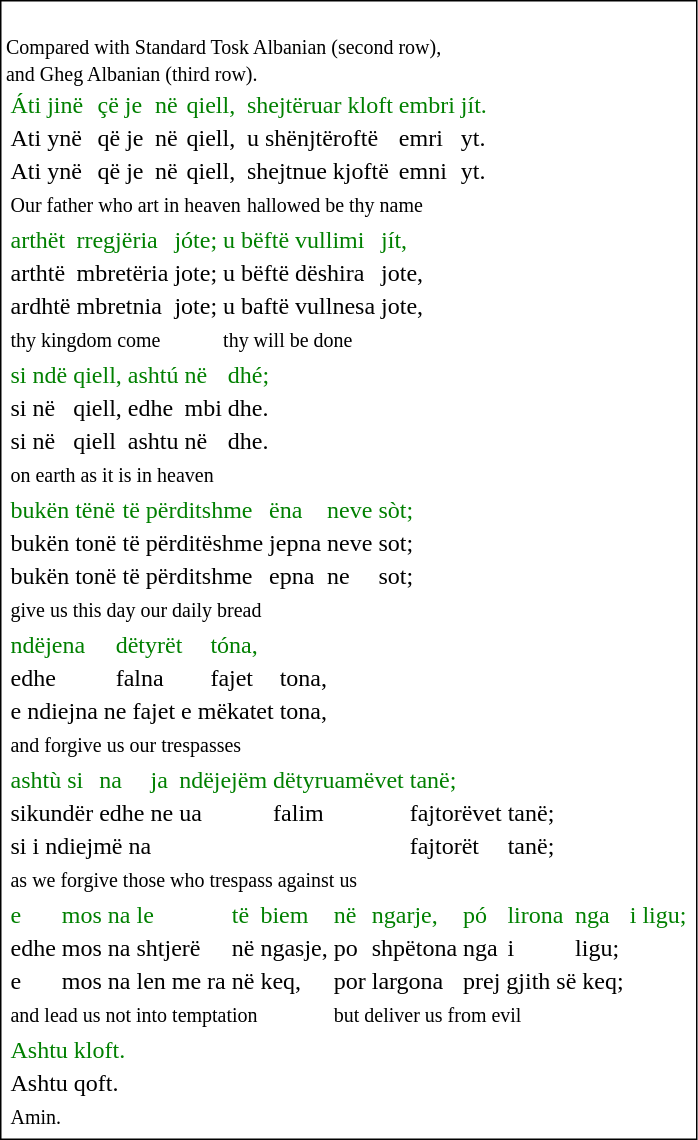<table style="border: 1px solid">
<tr>
<td><br><small>Compared with Standard Tosk Albanian (second row),<br>and Gheg Albanian (third row).</small><table>
<tr style="color:green">
<td>Áti jinë</td>
<td>çë je</td>
<td>në</td>
<td>qiell,</td>
<td>shejtëruar kloft</td>
<td>embri</td>
<td>jít.</td>
</tr>
<tr>
<td>Ati ynë</td>
<td>që je</td>
<td>në</td>
<td>qiell,</td>
<td>u shënjtëroftë</td>
<td>emri</td>
<td>yt.</td>
</tr>
<tr>
<td>Ati ynë</td>
<td>që je</td>
<td>në</td>
<td>qiell,</td>
<td>shejtnue kjoftë</td>
<td>emni</td>
<td>yt.</td>
</tr>
<tr>
<td colspan="4"><small>Our father who art in heaven</small></td>
<td colspan="3"><small>hallowed be thy name</small></td>
</tr>
</table>
<table>
<tr style="color:green">
<td>arthët</td>
<td>rregjëria</td>
<td>jóte;</td>
<td>u bëftë</td>
<td>vullimi</td>
<td>jít,</td>
</tr>
<tr>
<td>arthtë</td>
<td>mbretëria</td>
<td>jote;</td>
<td>u bëftë</td>
<td>dëshira</td>
<td>jote,</td>
</tr>
<tr>
<td>ardhtë</td>
<td>mbretnia</td>
<td>jote;</td>
<td>u baftë</td>
<td>vullnesa</td>
<td>jote,</td>
</tr>
<tr>
<td colspan="3"><small>thy kingdom come</small></td>
<td colspan="3"><small>thy will be done</small></td>
</tr>
</table>
<table>
<tr style="color:green">
<td>si ndë</td>
<td>qiell,</td>
<td>ashtú</td>
<td>në</td>
<td>dhé;</td>
</tr>
<tr>
<td>si në</td>
<td>qiell,</td>
<td>edhe</td>
<td>mbi</td>
<td>dhe.</td>
</tr>
<tr>
<td>si në</td>
<td>qiell</td>
<td>ashtu</td>
<td>në</td>
<td>dhe.</td>
</tr>
<tr>
<td colspan="5"><small>on earth as it is in heaven</small></td>
</tr>
</table>
<table>
<tr style="color:green">
<td>bukën</td>
<td>tënë</td>
<td>të përditshme</td>
<td>ëna</td>
<td>neve</td>
<td>sòt;</td>
</tr>
<tr>
<td>bukën</td>
<td>tonë</td>
<td>të përditëshme</td>
<td>jepna</td>
<td>neve</td>
<td>sot;</td>
</tr>
<tr>
<td>bukën</td>
<td>tonë</td>
<td>të përditshme</td>
<td>epna</td>
<td>ne</td>
<td>sot;</td>
</tr>
<tr>
<td colspan="6"><small>give us this day our daily bread</small></td>
</tr>
</table>
<table>
<tr style="color:green">
<td>ndëjena</td>
<td>dëtyrët</td>
<td>tóna,</td>
</tr>
<tr>
<td>edhe</td>
<td>falna</td>
<td>fajet</td>
<td>tona,</td>
</tr>
<tr>
<td colspan="3">e ndiejna ne fajet e mëkatet</td>
<td>tona,</td>
</tr>
<tr>
<td colspan="4"><small>and forgive us our trespasses</small></td>
</tr>
</table>
<table>
<tr style="color:green">
<td>ashtù si</td>
<td>na</td>
<td>ja</td>
<td>ndëjejëm</td>
<td>dëtyruamëvet</td>
<td>tanë;</td>
</tr>
<tr>
<td>sikundër</td>
<td>edhe</td>
<td>ne</td>
<td>ua</td>
<td>falim</td>
<td>fajtorëvet</td>
<td>tanë;</td>
</tr>
<tr>
<td colspan="5">si i ndiejmë na</td>
<td>fajtorët</td>
<td>tanë;</td>
</tr>
<tr>
<td colspan="7"><small>as we forgive those who trespass against us</small></td>
</tr>
</table>
<table>
<tr style="color:green">
<td>e</td>
<td>mos</td>
<td>na</td>
<td>le</td>
<td>të</td>
<td>biem</td>
<td>në</td>
<td>ngarje,</td>
<td>pó</td>
<td>lirona</td>
<td>nga</td>
<td>i</td>
<td>ligu;</td>
</tr>
<tr>
<td>edhe</td>
<td>mos</td>
<td>na</td>
<td>shtjerë</td>
<td>në</td>
<td>ngasje,</td>
<td>po</td>
<td>shpëtona</td>
<td>nga</td>
<td>i</td>
<td>ligu;</td>
</tr>
<tr>
<td>e</td>
<td>mos</td>
<td>na</td>
<td>len me ra</td>
<td>në</td>
<td>keq,</td>
<td>por</td>
<td>largona</td>
<td colspan="3">prej gjith së keq;</td>
</tr>
<tr>
<td colspan="6"><small>and lead us not into temptation</small></td>
<td colspan="5"><small>but deliver us from evil</small></td>
</tr>
</table>
<table>
<tr style="color:green">
<td>Ashtu kloft.</td>
</tr>
<tr>
<td>Ashtu qoft.</td>
</tr>
<tr>
<td colspan="12"><small>Amin.</small></td>
</tr>
</table>
</td>
</tr>
</table>
